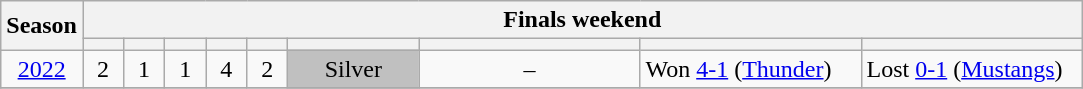<table class="wikitable" style="text-align: center">
<tr>
<th rowspan="2" style="width:40px">Season</th>
<th colspan="9">Finals weekend</th>
</tr>
<tr>
<th width="20px"></th>
<th width="20px"></th>
<th width="20px"></th>
<th width="20px"></th>
<th width="20px"></th>
<th width="80px"></th>
<th width="140px"></th>
<th width="140px"></th>
<th width="140px"></th>
</tr>
<tr>
<td><a href='#'>2022</a></td>
<td>2</td>
<td>1</td>
<td>1</td>
<td>4</td>
<td>2</td>
<td bgcolor="silver">Silver</td>
<td>–</td>
<td align="left">Won <a href='#'>4-1</a> (<a href='#'>Thunder</a>)</td>
<td align="left">Lost <a href='#'>0-1</a> (<a href='#'>Mustangs</a>)</td>
</tr>
<tr>
</tr>
</table>
